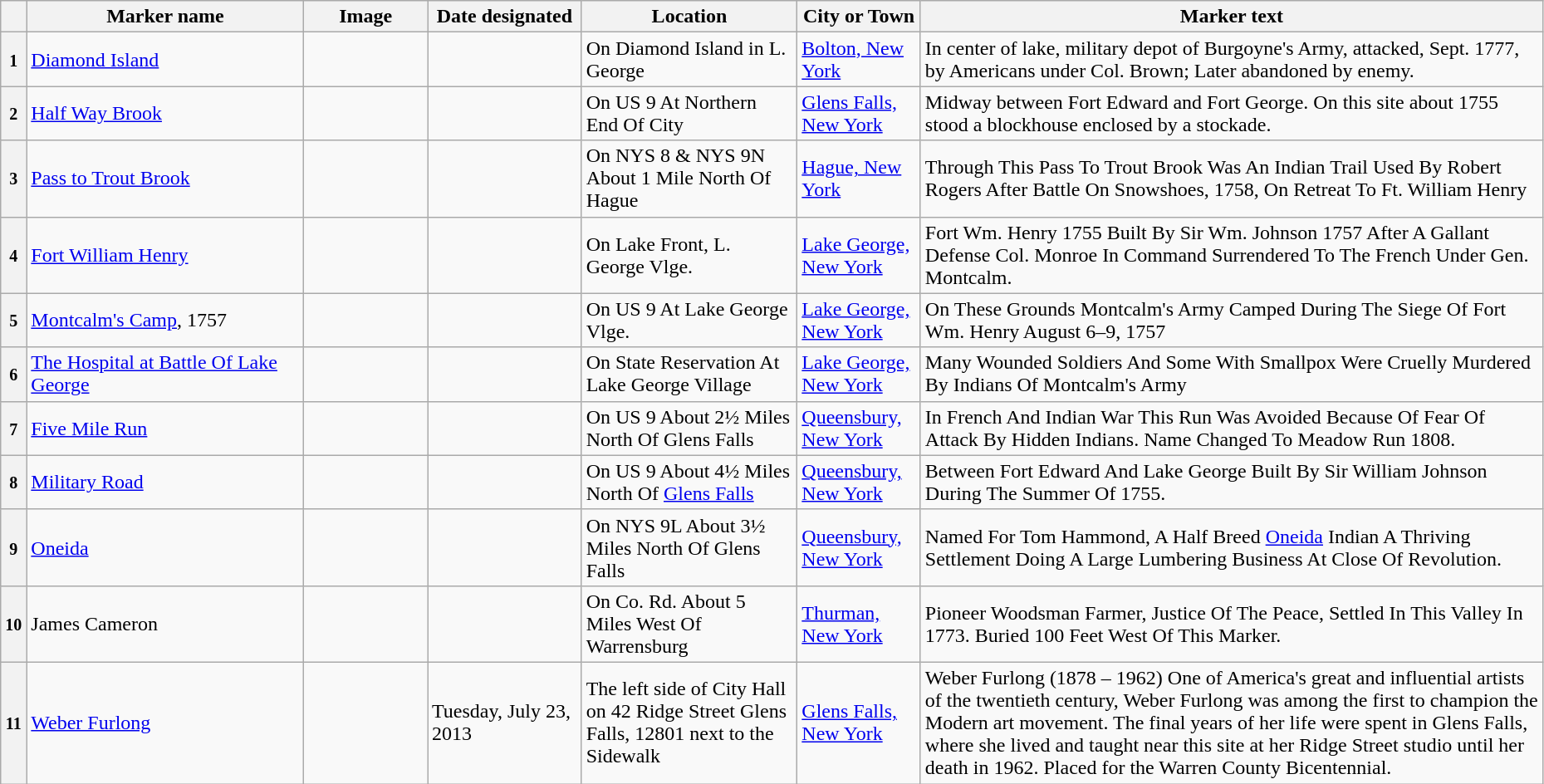<table class="wikitable sortable" style="width:98%">
<tr>
<th></th>
<th width = 18% ><strong>Marker name</strong></th>
<th width = 8% class="unsortable" ><strong>Image</strong></th>
<th width = 10% ><strong>Date designated</strong></th>
<th><strong>Location</strong></th>
<th width = 8% ><strong>City or Town</strong></th>
<th class="unsortable" ><strong>Marker text</strong></th>
</tr>
<tr ->
<th><small>1</small></th>
<td><a href='#'>Diamond Island</a></td>
<td></td>
<td></td>
<td>On Diamond Island in L. George</td>
<td><a href='#'>Bolton, New York</a></td>
<td>In center of lake, military depot of Burgoyne's Army, attacked, Sept. 1777, by Americans under Col. Brown; Later abandoned by enemy.</td>
</tr>
<tr ->
<th><small>2</small></th>
<td><a href='#'>Half Way Brook</a></td>
<td></td>
<td></td>
<td>On US 9 At Northern End Of City</td>
<td><a href='#'>Glens Falls, New York</a></td>
<td>Midway between Fort Edward and Fort George. On this site about 1755 stood a blockhouse enclosed by a stockade.</td>
</tr>
<tr ->
<th><small>3</small></th>
<td><a href='#'>Pass to Trout Brook</a></td>
<td></td>
<td></td>
<td>On NYS 8 & NYS 9N About 1 Mile North Of Hague</td>
<td><a href='#'>Hague, New York</a></td>
<td>Through This Pass To Trout Brook Was An Indian Trail Used By Robert Rogers After Battle On Snowshoes, 1758, On Retreat To Ft. William Henry</td>
</tr>
<tr ->
<th><small>4</small></th>
<td><a href='#'>Fort William Henry</a></td>
<td></td>
<td></td>
<td>On Lake Front, L. George Vlge.</td>
<td><a href='#'>Lake George, New York</a></td>
<td>Fort Wm. Henry 1755 Built By Sir Wm. Johnson 1757 After A Gallant Defense Col. Monroe In Command Surrendered To The French Under Gen. Montcalm.</td>
</tr>
<tr ->
<th><small>5</small></th>
<td><a href='#'>Montcalm's Camp</a>, 1757</td>
<td></td>
<td></td>
<td>On US 9 At Lake George Vlge.</td>
<td><a href='#'>Lake George, New York</a></td>
<td>On These Grounds Montcalm's Army Camped During The Siege Of Fort Wm. Henry August 6–9, 1757</td>
</tr>
<tr ->
<th><small>6</small></th>
<td><a href='#'>The Hospital at Battle Of Lake George</a></td>
<td></td>
<td></td>
<td>On State Reservation At Lake George Village</td>
<td><a href='#'>Lake George, New York</a></td>
<td>Many Wounded Soldiers And Some With Smallpox Were Cruelly Murdered By Indians Of Montcalm's Army</td>
</tr>
<tr ->
<th><small>7</small></th>
<td><a href='#'>Five Mile Run</a></td>
<td></td>
<td></td>
<td>On US 9 About 2½ Miles North Of Glens Falls</td>
<td><a href='#'>Queensbury, New York</a></td>
<td>In French And Indian War This Run Was Avoided Because Of Fear Of Attack By Hidden Indians. Name Changed To Meadow Run 1808.</td>
</tr>
<tr ->
<th><small>8</small></th>
<td><a href='#'>Military Road</a></td>
<td></td>
<td></td>
<td>On US 9 About 4½ Miles North Of <a href='#'>Glens Falls</a></td>
<td><a href='#'>Queensbury, New York</a></td>
<td>Between Fort Edward And Lake George Built By Sir William Johnson During The Summer Of 1755.</td>
</tr>
<tr ->
<th><small>9</small></th>
<td><a href='#'>Oneida</a></td>
<td></td>
<td></td>
<td>On NYS 9L About 3½ Miles North Of Glens Falls</td>
<td><a href='#'>Queensbury, New York</a></td>
<td>Named For Tom Hammond, A Half Breed <a href='#'>Oneida</a> Indian A Thriving Settlement Doing A Large Lumbering Business At Close Of Revolution.</td>
</tr>
<tr ->
<th><small>10</small></th>
<td>James Cameron</td>
<td></td>
<td></td>
<td>On Co. Rd. About 5 Miles West Of Warrensburg</td>
<td><a href='#'>Thurman, New York</a></td>
<td>Pioneer Woodsman Farmer, Justice Of The Peace, Settled In This Valley In 1773. Buried 100 Feet West Of This Marker.</td>
</tr>
<tr ->
<th><small>11</small></th>
<td><a href='#'>Weber Furlong</a></td>
<td> </td>
<td> Tuesday, July 23, 2013</td>
<td>The left side of City Hall on 42 Ridge Street Glens Falls, 12801 next to the Sidewalk</td>
<td><a href='#'>Glens Falls, New York</a></td>
<td>Weber Furlong (1878 – 1962) One of America's great and influential artists of the twentieth century, Weber Furlong was among the first to champion the Modern art movement. The final years of her life were spent in Glens Falls, where she lived and taught near this site at her Ridge Street studio until her death in 1962. Placed for the Warren County Bicentennial.</td>
</tr>
</table>
